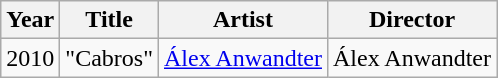<table class="wikitable">
<tr>
<th>Year</th>
<th>Title</th>
<th>Artist</th>
<th>Director</th>
</tr>
<tr>
<td>2010</td>
<td>"Cabros"</td>
<td><a href='#'>Álex Anwandter</a></td>
<td>Álex Anwandter</td>
</tr>
</table>
